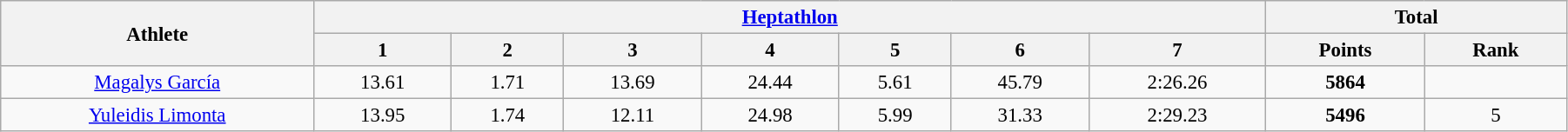<table class="wikitable" style="font-size:95%; text-align:center;" width="95%">
<tr>
<th rowspan="2">Athlete</th>
<th colspan="7"><a href='#'>Heptathlon</a></th>
<th colspan="2">Total</th>
</tr>
<tr>
<th>1</th>
<th>2</th>
<th>3</th>
<th>4</th>
<th>5</th>
<th>6</th>
<th>7</th>
<th>Points</th>
<th>Rank</th>
</tr>
<tr>
<td width=20%><a href='#'>Magalys García</a></td>
<td>13.61</td>
<td>1.71</td>
<td>13.69</td>
<td>24.44</td>
<td>5.61</td>
<td>45.79</td>
<td>2:26.26</td>
<td><strong>5864</strong></td>
<td></td>
</tr>
<tr>
<td width=20%><a href='#'>Yuleidis Limonta</a></td>
<td>13.95</td>
<td>1.74</td>
<td>12.11</td>
<td>24.98</td>
<td>5.99</td>
<td>31.33</td>
<td>2:29.23</td>
<td><strong>5496</strong></td>
<td>5</td>
</tr>
</table>
